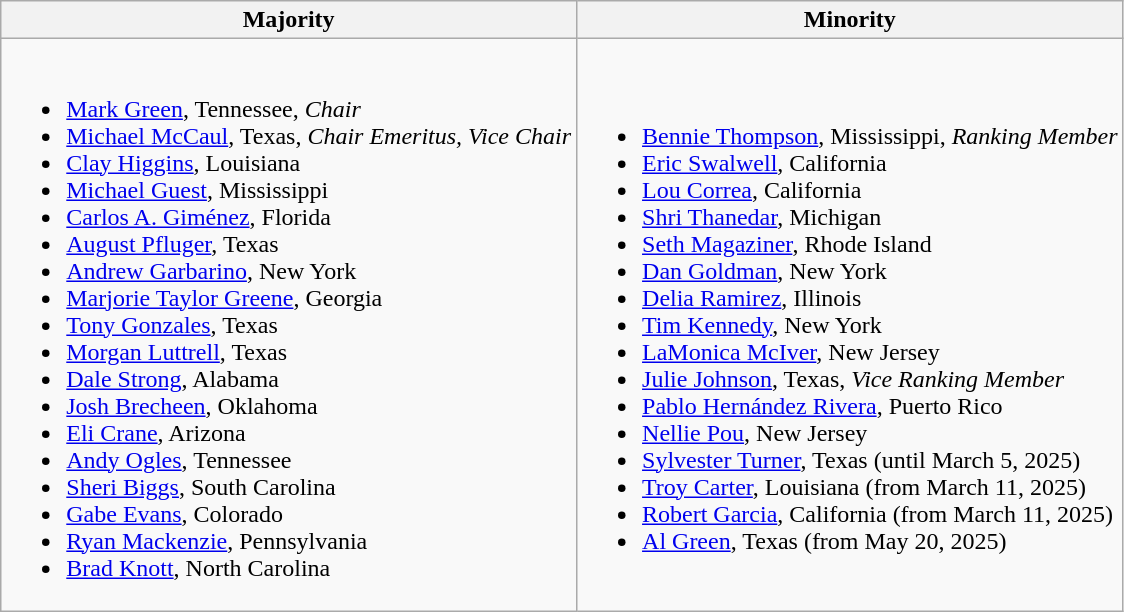<table class=wikitable>
<tr>
<th>Majority</th>
<th>Minority</th>
</tr>
<tr>
<td><br><ul><li><a href='#'>Mark Green</a>, Tennessee, <em>Chair</em></li><li><a href='#'>Michael McCaul</a>, Texas, <em>Chair Emeritus, Vice Chair</em></li><li><a href='#'>Clay Higgins</a>, Louisiana</li><li><a href='#'>Michael Guest</a>, Mississippi</li><li><a href='#'>Carlos A. Giménez</a>, Florida</li><li><a href='#'>August Pfluger</a>, Texas</li><li><a href='#'>Andrew Garbarino</a>, New York</li><li><a href='#'>Marjorie Taylor Greene</a>, Georgia</li><li><a href='#'>Tony Gonzales</a>, Texas</li><li><a href='#'>Morgan Luttrell</a>, Texas</li><li><a href='#'>Dale Strong</a>, Alabama</li><li><a href='#'>Josh Brecheen</a>, Oklahoma</li><li><a href='#'>Eli Crane</a>, Arizona</li><li><a href='#'>Andy Ogles</a>, Tennessee</li><li><a href='#'>Sheri Biggs</a>, South Carolina</li><li><a href='#'>Gabe Evans</a>, Colorado</li><li><a href='#'>Ryan Mackenzie</a>, Pennsylvania</li><li><a href='#'>Brad Knott</a>, North Carolina</li></ul></td>
<td><br><ul><li><a href='#'>Bennie Thompson</a>, Mississippi, <em>Ranking Member</em></li><li><a href='#'>Eric Swalwell</a>, California</li><li><a href='#'>Lou Correa</a>, California</li><li><a href='#'>Shri Thanedar</a>, Michigan</li><li><a href='#'>Seth Magaziner</a>, Rhode Island</li><li><a href='#'>Dan Goldman</a>, New York</li><li><a href='#'>Delia Ramirez</a>, Illinois</li><li><a href='#'>Tim Kennedy</a>, New York</li><li><a href='#'>LaMonica McIver</a>, New Jersey</li><li><a href='#'>Julie Johnson</a>, Texas, <em>Vice Ranking Member</em></li><li><a href='#'>Pablo Hernández Rivera</a>, Puerto Rico</li><li><a href='#'>Nellie Pou</a>, New Jersey</li><li><a href='#'>Sylvester Turner</a>, Texas (until March 5, 2025)</li><li><a href='#'>Troy Carter</a>, Louisiana (from March 11, 2025)</li><li><a href='#'>Robert Garcia</a>, California (from March 11, 2025)</li><li><a href='#'>Al Green</a>, Texas (from May 20, 2025)</li></ul></td>
</tr>
</table>
